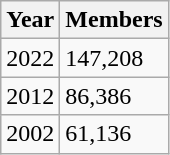<table class="wikitable">
<tr>
<th>Year</th>
<th>Members</th>
</tr>
<tr>
<td>2022</td>
<td>147,208</td>
</tr>
<tr>
<td>2012</td>
<td>86,386</td>
</tr>
<tr>
<td>2002</td>
<td>61,136</td>
</tr>
</table>
